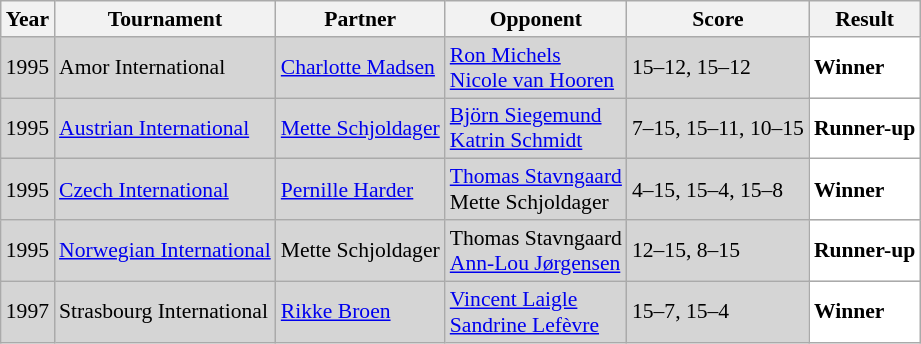<table class="sortable wikitable" style="font-size: 90%;">
<tr>
<th>Year</th>
<th>Tournament</th>
<th>Partner</th>
<th>Opponent</th>
<th>Score</th>
<th>Result</th>
</tr>
<tr style="background:#D5D5D5">
<td align="center">1995</td>
<td align="left">Amor International</td>
<td align="left"> <a href='#'>Charlotte Madsen</a></td>
<td align="left"> <a href='#'>Ron Michels</a><br> <a href='#'>Nicole van Hooren</a></td>
<td align="left">15–12, 15–12</td>
<td style="text-align:left; background:white"> <strong>Winner</strong></td>
</tr>
<tr style="background:#D5D5D5">
<td align="center">1995</td>
<td align="left"><a href='#'>Austrian International</a></td>
<td align="left"> <a href='#'>Mette Schjoldager</a></td>
<td align="left"> <a href='#'>Björn Siegemund</a><br> <a href='#'>Katrin Schmidt</a></td>
<td align="left">7–15, 15–11, 10–15</td>
<td style="text-align:left; background:white"> <strong>Runner-up</strong></td>
</tr>
<tr style="background:#D5D5D5">
<td align="center">1995</td>
<td align="left"><a href='#'>Czech International</a></td>
<td align="left"> <a href='#'>Pernille Harder</a></td>
<td align="left"> <a href='#'>Thomas Stavngaard</a><br> Mette Schjoldager</td>
<td align="left">4–15, 15–4, 15–8</td>
<td style="text-align:left; background:white"> <strong>Winner</strong></td>
</tr>
<tr style="background:#D5D5D5">
<td align="center">1995</td>
<td align="left"><a href='#'>Norwegian International</a></td>
<td align="left"> Mette Schjoldager</td>
<td align="left"> Thomas Stavngaard<br> <a href='#'>Ann-Lou Jørgensen</a></td>
<td align="left">12–15, 8–15</td>
<td style="text-align:left; background:white"> <strong>Runner-up</strong></td>
</tr>
<tr style="background:#D5D5D5">
<td align="center">1997</td>
<td align="left">Strasbourg International</td>
<td align="left"> <a href='#'>Rikke Broen</a></td>
<td align="left"> <a href='#'>Vincent Laigle</a><br> <a href='#'>Sandrine Lefèvre</a></td>
<td align="left">15–7, 15–4</td>
<td style="text-align:left; background:white"> <strong>Winner</strong></td>
</tr>
</table>
